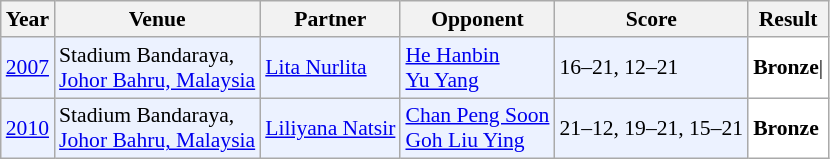<table class="sortable wikitable" style="font-size: 90%;">
<tr>
<th>Year</th>
<th>Venue</th>
<th>Partner</th>
<th>Opponent</th>
<th>Score</th>
<th>Result</th>
</tr>
<tr style="background:#ECF2FF">
<td align="center"><a href='#'>2007</a></td>
<td align="left">Stadium Bandaraya,<br><a href='#'>Johor Bahru, Malaysia</a></td>
<td align="left"> <a href='#'>Lita Nurlita</a></td>
<td align="left"> <a href='#'>He Hanbin</a> <br>  <a href='#'>Yu Yang</a></td>
<td align="left">16–21, 12–21</td>
<td style="text-align:left; background:white"> <strong>Bronze</strong>|</td>
</tr>
<tr style="background:#ECF2FF">
<td align="center"><a href='#'>2010</a></td>
<td align="left">Stadium Bandaraya,<br><a href='#'>Johor Bahru, Malaysia</a></td>
<td align="left"> <a href='#'>Liliyana Natsir</a></td>
<td align="left"> <a href='#'>Chan Peng Soon</a> <br>  <a href='#'>Goh Liu Ying</a></td>
<td align="left">21–12, 19–21, 15–21</td>
<td style="text-align:left; background:white"> <strong>Bronze</strong></td>
</tr>
</table>
